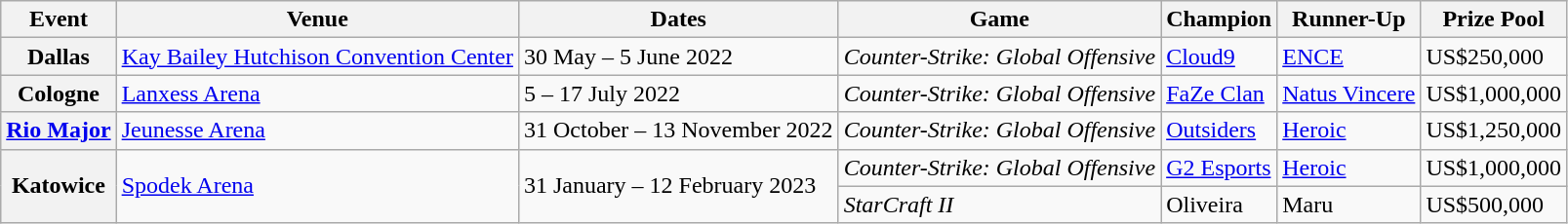<table class="wikitable">
<tr>
<th>Event</th>
<th>Venue</th>
<th>Dates</th>
<th>Game</th>
<th>Champion</th>
<th>Runner-Up</th>
<th>Prize Pool</th>
</tr>
<tr>
<th>Dallas</th>
<td><a href='#'>Kay Bailey Hutchison Convention Center</a></td>
<td>30 May – 5 June 2022</td>
<td><em>Counter-Strike: Global Offensive</em></td>
<td><a href='#'>Cloud9</a></td>
<td><a href='#'>ENCE</a></td>
<td>US$250,000</td>
</tr>
<tr>
<th>Cologne</th>
<td><a href='#'>Lanxess Arena</a></td>
<td>5 – 17 July 2022</td>
<td><em>Counter-Strike: Global Offensive</em></td>
<td><a href='#'>FaZe Clan</a></td>
<td><a href='#'>Natus Vincere</a></td>
<td>US$1,000,000</td>
</tr>
<tr>
<th><a href='#'>Rio Major</a></th>
<td><a href='#'>Jeunesse Arena</a></td>
<td>31 October – 13 November 2022</td>
<td><em>Counter-Strike: Global Offensive</em></td>
<td><a href='#'>Outsiders</a></td>
<td><a href='#'>Heroic</a></td>
<td>US$1,250,000</td>
</tr>
<tr>
<th rowspan=2>Katowice</th>
<td rowspan=2><a href='#'>Spodek Arena</a></td>
<td rowspan=2>31 January – 12 February 2023</td>
<td><em>Counter-Strike: Global Offensive</em></td>
<td><a href='#'>G2 Esports</a></td>
<td><a href='#'>Heroic</a></td>
<td>US$1,000,000</td>
</tr>
<tr>
<td><em>StarCraft II</em></td>
<td>Oliveira</td>
<td>Maru</td>
<td>US$500,000</td>
</tr>
</table>
